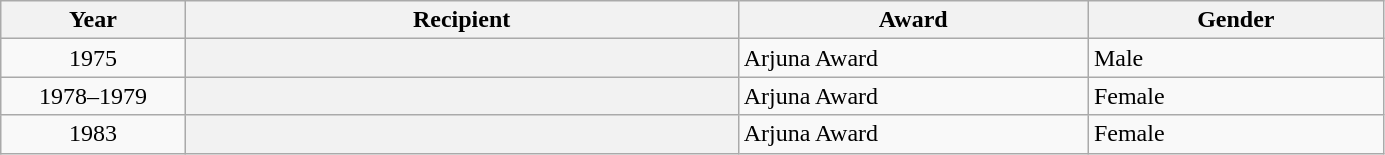<table class="wikitable plainrowheaders sortable" style="width:73%">
<tr>
<th scope="col" style="width:10%">Year</th>
<th scope="col" style="width:30%">Recipient</th>
<th scope="col" style="width:19%">Award</th>
<th scope="col" style="width:16%">Gender</th>
</tr>
<tr>
<td style="text-align:center;">1975</td>
<th scope="row"></th>
<td>Arjuna Award</td>
<td>Male</td>
</tr>
<tr>
<td style="text-align:center;">1978–1979</td>
<th scope="row"></th>
<td>Arjuna Award</td>
<td>Female</td>
</tr>
<tr>
<td style="text-align:center;">1983</td>
<th scope="row"></th>
<td>Arjuna Award</td>
<td>Female</td>
</tr>
</table>
